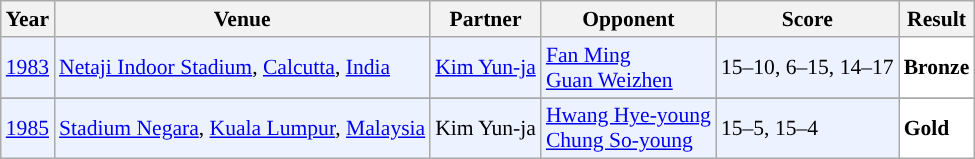<table class="sortable wikitable" style="font-size: 90%;">
<tr>
<th>Year</th>
<th>Venue</th>
<th>Partner</th>
<th>Opponent</th>
<th>Score</th>
<th>Result</th>
</tr>
<tr style="background:#ECF2FF">
<td align="center"><a href='#'>1983</a></td>
<td align="left"><a href='#'>Netaji Indoor Stadium</a>, <a href='#'>Calcutta</a>, <a href='#'>India</a></td>
<td align="left"> <a href='#'>Kim Yun-ja</a></td>
<td align="left"> <a href='#'>Fan Ming</a><br> <a href='#'>Guan Weizhen</a></td>
<td align="left">15–10, 6–15, 14–17</td>
<td style="text-align:left; background: white"> <strong>Bronze</strong></td>
</tr>
<tr>
</tr>
<tr style="background:#ECF2FF">
<td align="center"><a href='#'>1985</a></td>
<td align="left"><a href='#'>Stadium Negara</a>, <a href='#'>Kuala Lumpur</a>, <a href='#'>Malaysia</a></td>
<td align="left"> Kim Yun-ja</td>
<td align="left"> <a href='#'>Hwang Hye-young</a><br> <a href='#'>Chung So-young</a></td>
<td align="left">15–5, 15–4</td>
<td style="text-align:left; background: white"> <strong>Gold</strong></td>
</tr>
</table>
